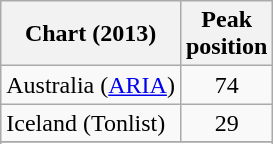<table class="wikitable sortable plainrowheaders">
<tr>
<th scope="col">Chart (2013)</th>
<th scope="col">Peak<br>position</th>
</tr>
<tr>
<td>Australia (<a href='#'>ARIA</a>)</td>
<td align=center>74</td>
</tr>
<tr>
<td>Iceland (Tonlist)</td>
<td align=center>29</td>
</tr>
<tr>
</tr>
<tr>
</tr>
<tr>
</tr>
<tr>
</tr>
<tr>
</tr>
<tr>
</tr>
<tr>
</tr>
</table>
